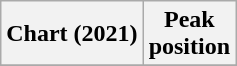<table class="wikitable plainrowheaders">
<tr>
<th scope="col">Chart (2021)</th>
<th scope="col">Peak<br>position</th>
</tr>
<tr>
</tr>
</table>
